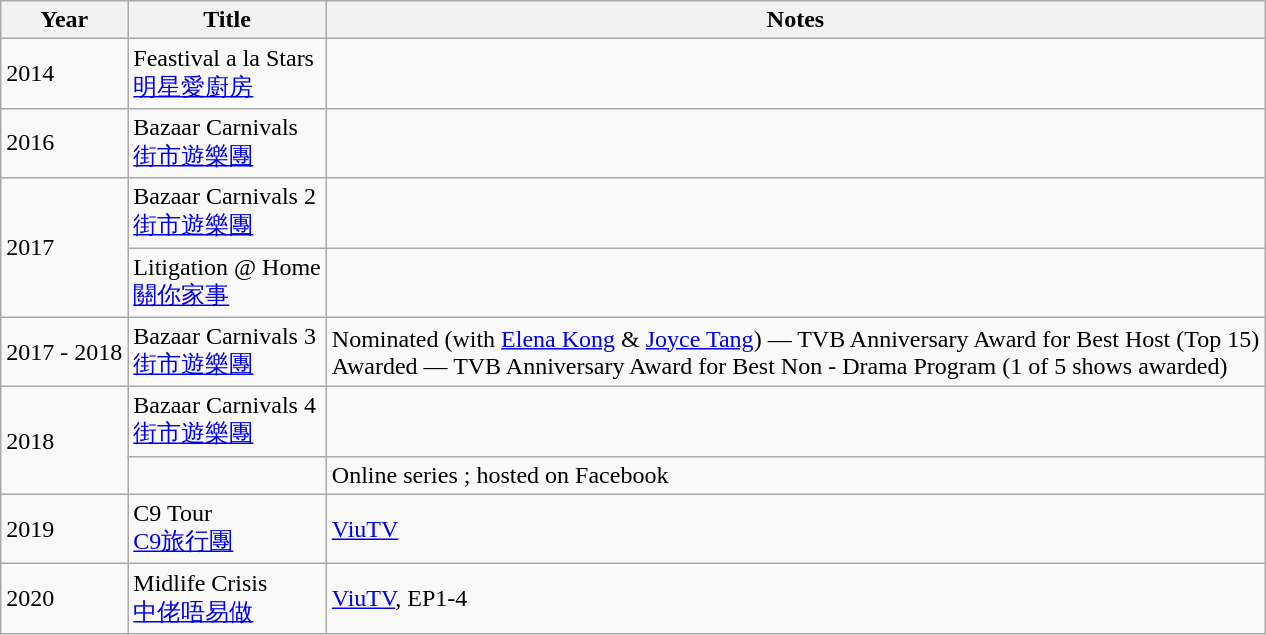<table class="wikitable plainrowheaders sortable">
<tr>
<th scope="col">Year</th>
<th scope="col">Title</th>
<th scope="col" class="unsortable">Notes</th>
</tr>
<tr>
<td>2014</td>
<td>Feastival a la Stars<br><a href='#'>明星愛廚房</a></td>
<td></td>
</tr>
<tr>
<td rowspan="1">2016</td>
<td>Bazaar Carnivals  <br> <a href='#'>街市遊樂團</a></td>
<td></td>
</tr>
<tr>
<td rowspan="2">2017</td>
<td>Bazaar Carnivals 2 <br> <a href='#'>街市遊樂團</a></td>
<td></td>
</tr>
<tr>
<td>Litigation @ Home<br><a href='#'>關你家事</a></td>
<td></td>
</tr>
<tr>
<td rowspan="1">2017 - 2018</td>
<td>Bazaar Carnivals 3 <br> <a href='#'>街市遊樂團</a></td>
<td>Nominated (with <a href='#'>Elena Kong</a> & <a href='#'>Joyce Tang</a>) — TVB Anniversary Award for Best Host (Top 15)<br>Awarded — TVB Anniversary Award for Best Non - Drama Program (1 of 5 shows awarded)</td>
</tr>
<tr>
<td rowspan="2">2018</td>
<td>Bazaar Carnivals 4 <br> <a href='#'>街市遊樂團</a></td>
<td></td>
</tr>
<tr>
<td></td>
<td>Online series ; hosted on Facebook</td>
</tr>
<tr>
<td rowspan="1">2019</td>
<td>C9 Tour  <br> <a href='#'>C9旅行團</a></td>
<td><a href='#'>ViuTV</a></td>
</tr>
<tr>
<td rowspan="1">2020</td>
<td>Midlife Crisis  <br> <a href='#'>中佬唔易做</a></td>
<td><a href='#'>ViuTV</a>, EP1-4</td>
</tr>
</table>
